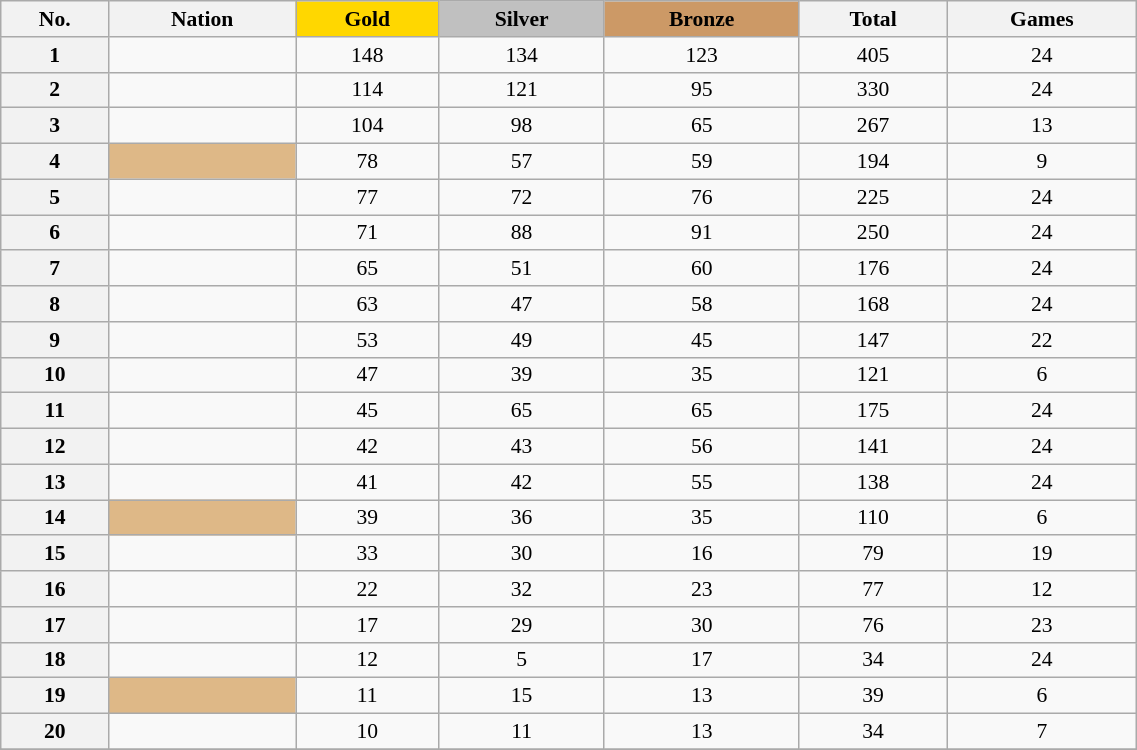<table class="wikitable"  style="width:60%; font-size:90%; text-align:center;">
<tr>
<th>No.</th>
<th>Nation</th>
<th style="background:gold;">Gold</th>
<th style="background:silver;">Silver</th>
<th style="background:#c96;">Bronze</th>
<th>Total</th>
<th>Games</th>
</tr>
<tr>
<th>1</th>
<td align=left></td>
<td>148</td>
<td>134</td>
<td>123</td>
<td>405</td>
<td>24</td>
</tr>
<tr>
<th>2</th>
<td align=left></td>
<td>114</td>
<td>121</td>
<td>95</td>
<td>330</td>
<td>24</td>
</tr>
<tr>
<th>3</th>
<td align=left></td>
<td>104</td>
<td>98</td>
<td>65</td>
<td>267</td>
<td>13</td>
</tr>
<tr>
<th>4</th>
<td style="background:BurlyWood; text-align:left;"></td>
<td>78</td>
<td>57</td>
<td>59</td>
<td>194</td>
<td>9</td>
</tr>
<tr>
<th>5</th>
<td align=left></td>
<td>77</td>
<td>72</td>
<td>76</td>
<td>225</td>
<td>24</td>
</tr>
<tr>
<th>6</th>
<td align=left></td>
<td>71</td>
<td>88</td>
<td>91</td>
<td>250</td>
<td>24</td>
</tr>
<tr>
<th>7</th>
<td align=left></td>
<td>65</td>
<td>51</td>
<td>60</td>
<td>176</td>
<td>24</td>
</tr>
<tr>
<th>8</th>
<td align=left></td>
<td>63</td>
<td>47</td>
<td>58</td>
<td>168</td>
<td>24</td>
</tr>
<tr>
<th>9</th>
<td align=left></td>
<td>53</td>
<td>49</td>
<td>45</td>
<td>147</td>
<td>22</td>
</tr>
<tr>
<th>10</th>
<td align=left></td>
<td>47</td>
<td>39</td>
<td>35</td>
<td>121</td>
<td>6</td>
</tr>
<tr>
<th>11</th>
<td align=left></td>
<td>45</td>
<td>65</td>
<td>65</td>
<td>175</td>
<td>24</td>
</tr>
<tr>
<th>12</th>
<td align=left></td>
<td>42</td>
<td>43</td>
<td>56</td>
<td>141</td>
<td>24</td>
</tr>
<tr>
<th>13</th>
<td align=left></td>
<td>41</td>
<td>42</td>
<td>55</td>
<td>138</td>
<td>24</td>
</tr>
<tr>
<th>14</th>
<td style="background:BurlyWood; text-align:left;"></td>
<td>39</td>
<td>36</td>
<td>35</td>
<td>110</td>
<td>6</td>
</tr>
<tr>
<th>15</th>
<td align=left></td>
<td>33</td>
<td>30</td>
<td>16</td>
<td>79</td>
<td>19</td>
</tr>
<tr>
<th>16</th>
<td align=left></td>
<td>22</td>
<td>32</td>
<td>23</td>
<td>77</td>
<td>12</td>
</tr>
<tr>
<th>17</th>
<td align=left></td>
<td>17</td>
<td>29</td>
<td>30</td>
<td>76</td>
<td>23</td>
</tr>
<tr>
<th>18</th>
<td align=left></td>
<td>12</td>
<td>5</td>
<td>17</td>
<td>34</td>
<td>24</td>
</tr>
<tr>
<th>19</th>
<td style="background:BurlyWood; text-align:left;"></td>
<td>11</td>
<td>15</td>
<td>13</td>
<td>39</td>
<td>6</td>
</tr>
<tr>
<th>20</th>
<td align=left></td>
<td>10</td>
<td>11</td>
<td>13</td>
<td>34</td>
<td>7</td>
</tr>
<tr>
</tr>
</table>
